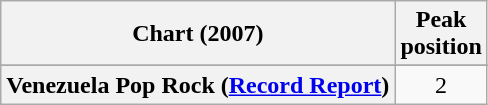<table class="wikitable sortable plainrowheaders" style="text-align:center">
<tr>
<th scope="col">Chart (2007)</th>
<th scope="col">Peak<br>position</th>
</tr>
<tr>
</tr>
<tr>
</tr>
<tr>
</tr>
<tr>
</tr>
<tr>
</tr>
<tr>
</tr>
<tr>
</tr>
<tr>
</tr>
<tr>
</tr>
<tr>
</tr>
<tr>
</tr>
<tr>
</tr>
<tr>
</tr>
<tr>
</tr>
<tr>
<th scope="row">Venezuela Pop Rock (<a href='#'>Record Report</a>)</th>
<td>2</td>
</tr>
</table>
